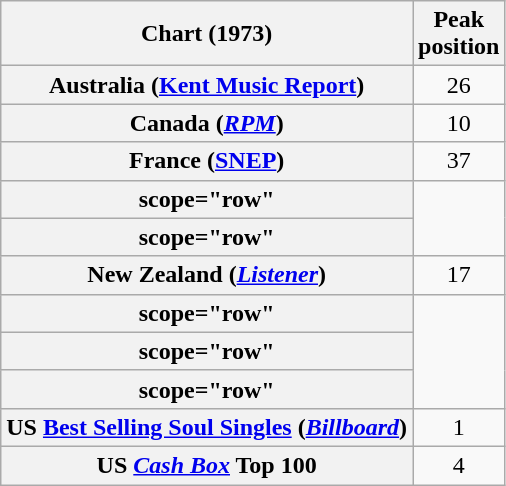<table class="wikitable sortable plainrowheaders" style="text-align:center;">
<tr>
<th scope="col">Chart (1973)</th>
<th scope="col">Peak<br>position</th>
</tr>
<tr>
<th scope="row">Australia (<a href='#'>Kent Music Report</a>)</th>
<td>26</td>
</tr>
<tr>
<th scope="row">Canada (<a href='#'><em>RPM</em></a>)</th>
<td>10</td>
</tr>
<tr>
<th scope="row">France (<a href='#'>SNEP</a>)</th>
<td>37</td>
</tr>
<tr>
<th>scope="row" </th>
</tr>
<tr>
<th>scope="row" </th>
</tr>
<tr>
<th scope="row">New Zealand (<em><a href='#'>Listener</a></em>)</th>
<td style="text-align:center;">17</td>
</tr>
<tr>
<th>scope="row" </th>
</tr>
<tr>
<th>scope="row" </th>
</tr>
<tr>
<th>scope="row" </th>
</tr>
<tr>
<th scope="row">US <a href='#'>Best Selling Soul Singles</a> (<a href='#'><em>Billboard</em></a>)</th>
<td>1</td>
</tr>
<tr>
<th scope="row">US <a href='#'><em>Cash Box</em></a> Top 100</th>
<td align="center">4</td>
</tr>
</table>
